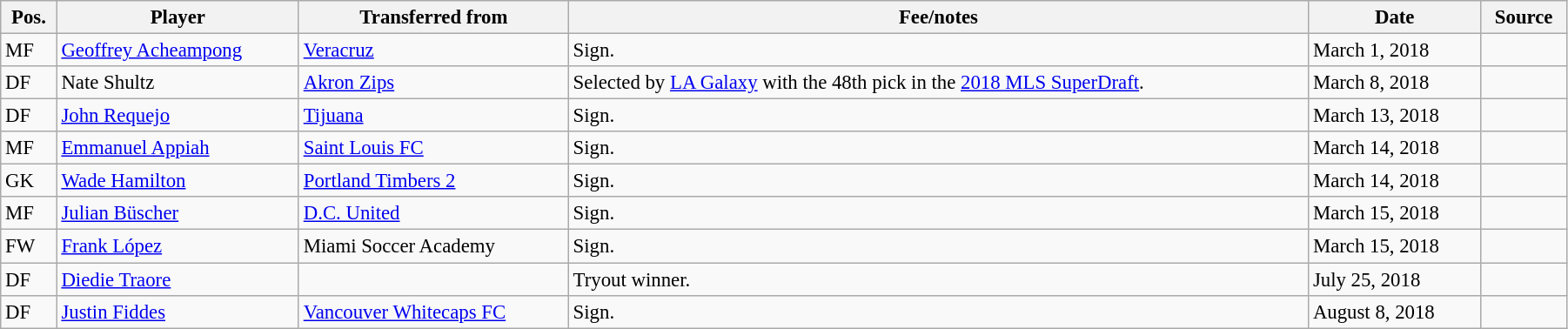<table class="wikitable sortable" style="width:95%; text-align:center; font-size:95%; text-align:left;">
<tr>
<th><strong>Pos.</strong></th>
<th><strong>Player</strong></th>
<th><strong>Transferred from</strong></th>
<th><strong>Fee/notes</strong></th>
<th><strong>Date</strong></th>
<th><strong>Source</strong></th>
</tr>
<tr>
<td>MF</td>
<td> <a href='#'>Geoffrey Acheampong</a></td>
<td> <a href='#'>Veracruz</a></td>
<td>Sign.</td>
<td>March 1, 2018</td>
<td align=center></td>
</tr>
<tr>
<td>DF</td>
<td> Nate Shultz</td>
<td> <a href='#'>Akron Zips</a></td>
<td>Selected by <a href='#'>LA Galaxy</a> with the 48th pick in the <a href='#'>2018 MLS SuperDraft</a>.</td>
<td>March 8, 2018</td>
<td align=center></td>
</tr>
<tr>
<td>DF</td>
<td> <a href='#'>John Requejo</a></td>
<td> <a href='#'>Tijuana</a></td>
<td>Sign.</td>
<td>March 13, 2018</td>
<td align=center></td>
</tr>
<tr>
<td>MF</td>
<td> <a href='#'>Emmanuel Appiah</a></td>
<td> <a href='#'>Saint Louis FC</a></td>
<td>Sign.</td>
<td>March 14, 2018</td>
<td align=center></td>
</tr>
<tr>
<td>GK</td>
<td> <a href='#'>Wade Hamilton</a></td>
<td> <a href='#'>Portland Timbers 2</a></td>
<td>Sign.</td>
<td>March 14, 2018</td>
<td align=center></td>
</tr>
<tr>
<td>MF</td>
<td> <a href='#'>Julian Büscher</a></td>
<td> <a href='#'>D.C. United</a></td>
<td>Sign.</td>
<td>March 15, 2018</td>
<td align=center></td>
</tr>
<tr>
<td>FW</td>
<td> <a href='#'>Frank López</a></td>
<td> Miami Soccer Academy</td>
<td>Sign.</td>
<td>March 15, 2018</td>
<td align=center></td>
</tr>
<tr>
<td>DF</td>
<td> <a href='#'>Diedie Traore</a></td>
<td></td>
<td>Tryout winner.</td>
<td>July 25, 2018</td>
<td align=center></td>
</tr>
<tr>
<td>DF</td>
<td> <a href='#'>Justin Fiddes</a></td>
<td> <a href='#'>Vancouver Whitecaps FC</a></td>
<td>Sign.</td>
<td>August 8, 2018</td>
<td align=center></td>
</tr>
</table>
